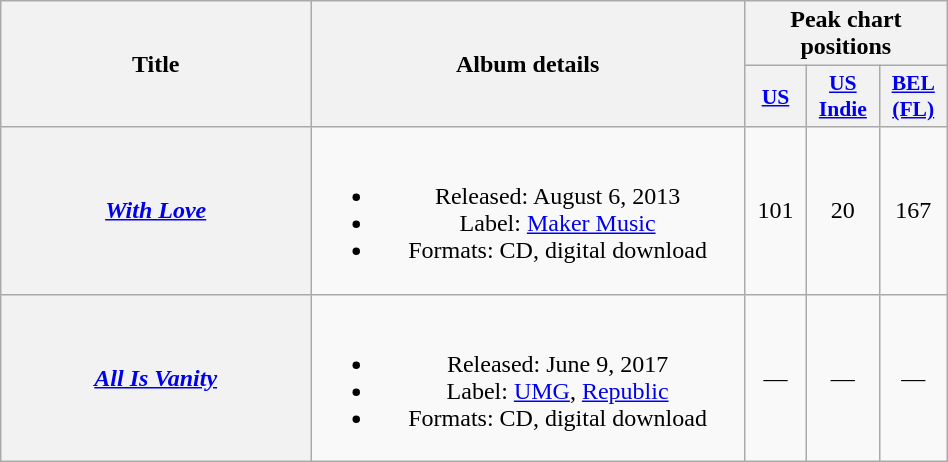<table class="wikitable plainrowheaders" style="text-align:center; width:50%">
<tr>
<th scope="col" rowspan="2" style="width:25%;">Title</th>
<th scope="col" rowspan="2" style="width:35%;">Album details</th>
<th scope="col" colspan="3">Peak chart positions</th>
</tr>
<tr>
<th scope="col" style="width:5%;font-size:90%;"><a href='#'>US</a><br></th>
<th scope="col" style="width:5%;font-size:90%;"><a href='#'>US<br>Indie</a><br></th>
<th scope="col" style="width:5%;font-size:90%;"><a href='#'>BEL<br>(FL)</a><br></th>
</tr>
<tr>
<th scope="row"><em><a href='#'>With Love</a></em></th>
<td><br><ul><li>Released: August 6, 2013</li><li>Label: <a href='#'>Maker Music</a></li><li>Formats: CD, digital download</li></ul></td>
<td>101</td>
<td>20</td>
<td>167</td>
</tr>
<tr>
<th scope="row"><em><a href='#'>All Is Vanity</a></em></th>
<td><br><ul><li>Released: June 9, 2017</li><li>Label: <a href='#'>UMG</a>, <a href='#'>Republic</a></li><li>Formats: CD, digital download</li></ul></td>
<td>—</td>
<td>—</td>
<td>—</td>
</tr>
</table>
